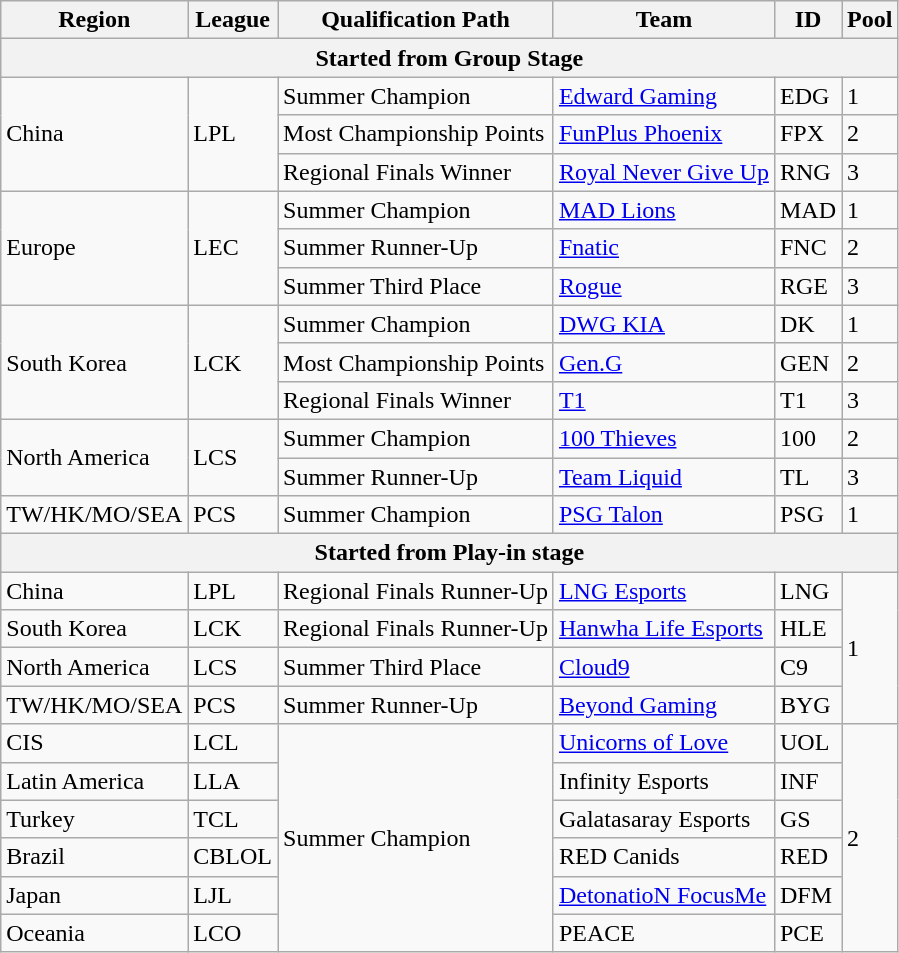<table class="wikitable" style="white-space:nowrap">
<tr>
<th>Region</th>
<th>League</th>
<th>Qualification Path</th>
<th>Team</th>
<th>ID</th>
<th>Pool</th>
</tr>
<tr>
<th colspan="6">Started from Group Stage</th>
</tr>
<tr>
<td rowspan="3">China</td>
<td rowspan="3" title="League of Legends Pro League">LPL</td>
<td>Summer Champion</td>
<td><a href='#'>Edward Gaming</a></td>
<td>EDG</td>
<td>1</td>
</tr>
<tr>
<td>Most Championship Points</td>
<td><a href='#'>FunPlus Phoenix</a></td>
<td>FPX</td>
<td>2</td>
</tr>
<tr>
<td>Regional Finals Winner</td>
<td><a href='#'>Royal Never Give Up</a></td>
<td>RNG</td>
<td>3</td>
</tr>
<tr>
<td rowspan="3">Europe</td>
<td rowspan="3" title="League of Legends European Championship">LEC</td>
<td>Summer Champion</td>
<td><a href='#'>MAD Lions</a></td>
<td>MAD</td>
<td>1</td>
</tr>
<tr>
<td>Summer Runner-Up</td>
<td><a href='#'>Fnatic</a></td>
<td>FNC</td>
<td>2</td>
</tr>
<tr>
<td>Summer Third Place</td>
<td><a href='#'>Rogue</a></td>
<td>RGE</td>
<td>3</td>
</tr>
<tr>
<td rowspan="3">South Korea</td>
<td rowspan="3" title="League of Legends Champions Korea">LCK</td>
<td>Summer Champion</td>
<td><a href='#'>DWG KIA</a></td>
<td>DK</td>
<td>1</td>
</tr>
<tr>
<td>Most Championship Points</td>
<td><a href='#'>Gen.G</a></td>
<td>GEN</td>
<td>2</td>
</tr>
<tr>
<td>Regional Finals Winner</td>
<td><a href='#'>T1</a></td>
<td>T1</td>
<td>3</td>
</tr>
<tr>
<td rowspan="2">North America</td>
<td rowspan="2" title="League of Legends Championship Series">LCS</td>
<td>Summer Champion</td>
<td><a href='#'>100 Thieves</a></td>
<td>100</td>
<td>2</td>
</tr>
<tr>
<td>Summer Runner-Up</td>
<td><a href='#'>Team Liquid</a></td>
<td>TL</td>
<td>3</td>
</tr>
<tr>
<td rowspan="1" title="Taiwan/Hong Kong/Macau and Southeast Asia">TW/HK/MO/SEA</td>
<td rowspan="1" title="Pacific Championship Series">PCS</td>
<td>Summer Champion</td>
<td><a href='#'>PSG Talon</a></td>
<td>PSG</td>
<td>1</td>
</tr>
<tr>
<th colspan="6">Started from Play-in stage</th>
</tr>
<tr>
<td>China</td>
<td title="League of Legends Pro League">LPL</td>
<td>Regional Finals Runner-Up</td>
<td><a href='#'>LNG Esports</a></td>
<td>LNG</td>
<td rowspan="4">1</td>
</tr>
<tr>
<td>South Korea</td>
<td title="League of Legends Champions Korea">LCK</td>
<td>Regional Finals Runner-Up</td>
<td><a href='#'>Hanwha Life Esports</a></td>
<td>HLE</td>
</tr>
<tr>
<td>North America</td>
<td title="League of Legends Championship Series">LCS</td>
<td>Summer Third Place</td>
<td><a href='#'>Cloud9</a></td>
<td>C9</td>
</tr>
<tr>
<td title="Taiwan/Hong Kong/Macau and Southeast Asia">TW/HK/MO/SEA</td>
<td title="Pacific Championship Series">PCS</td>
<td>Summer Runner-Up</td>
<td><a href='#'>Beyond Gaming</a></td>
<td>BYG</td>
</tr>
<tr>
<td title="Commonwealth of Independent States">CIS</td>
<td title="League of Legends Continental League">LCL</td>
<td rowspan="6">Summer Champion</td>
<td><a href='#'>Unicorns of Love</a></td>
<td>UOL</td>
<td rowspan="6">2</td>
</tr>
<tr>
<td>Latin America</td>
<td title="Liga Latinoamérica">LLA</td>
<td>Infinity Esports</td>
<td>INF</td>
</tr>
<tr>
<td>Turkey</td>
<td title="Turkish Championship League">TCL</td>
<td>Galatasaray Esports</td>
<td>GS</td>
</tr>
<tr>
<td>Brazil</td>
<td title="Campeonato Brasileiro de League of Legends">CBLOL</td>
<td>RED Canids</td>
<td>RED</td>
</tr>
<tr>
<td>Japan</td>
<td title="League of Legends Japan League">LJL</td>
<td><a href='#'>DetonatioN FocusMe</a></td>
<td>DFM</td>
</tr>
<tr>
<td>Oceania</td>
<td title="League of Legends Circuit Oceania">LCO</td>
<td>PEACE</td>
<td>PCE</td>
</tr>
</table>
